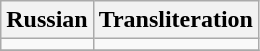<table class="wikitable">
<tr>
<th>Russian</th>
<th>Transliteration</th>
</tr>
<tr>
<td></td>
<td></td>
</tr>
<tr>
</tr>
</table>
